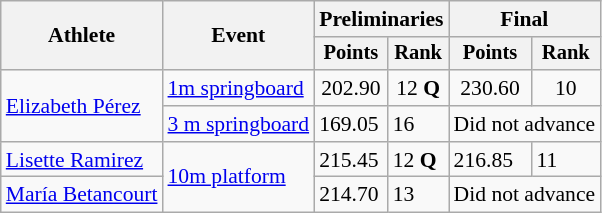<table class=wikitable style="font-size:90%">
<tr>
<th rowspan="2">Athlete</th>
<th rowspan="2">Event</th>
<th colspan="2">Preliminaries</th>
<th colspan="2">Final</th>
</tr>
<tr style="font-size:95%">
<th>Points</th>
<th>Rank</th>
<th>Points</th>
<th>Rank</th>
</tr>
<tr align=center>
<td align=left rowspan=2><a href='#'>Elizabeth Pérez</a></td>
<td align=left><a href='#'>1m springboard</a></td>
<td>202.90</td>
<td>12 <strong>Q</strong></td>
<td>230.60</td>
<td>10</td>
</tr>
<tr>
<td align=left><a href='#'>3 m springboard</a></td>
<td>169.05</td>
<td>16</td>
<td colspan=2>Did not advance</td>
</tr>
<tr>
<td align=left><a href='#'>Lisette Ramirez</a></td>
<td align=left rowspan=2><a href='#'>10m platform</a></td>
<td>215.45</td>
<td>12 <strong>Q</strong></td>
<td>216.85</td>
<td>11</td>
</tr>
<tr>
<td align=left><a href='#'>María Betancourt</a></td>
<td>214.70</td>
<td>13</td>
<td colspan=2>Did not advance</td>
</tr>
</table>
